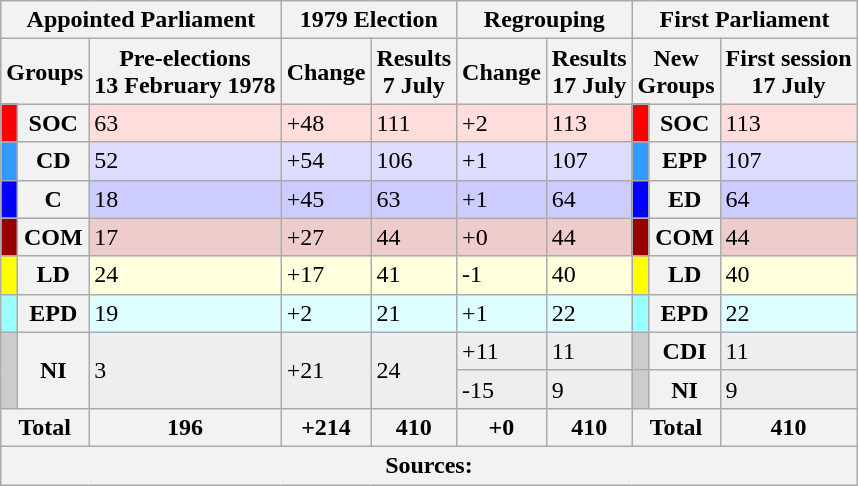<table class="wikitable">
<tr>
<th colspan="3">Appointed Parliament</th>
<th colspan="2">1979 Election</th>
<th colspan="2">Regrouping</th>
<th colspan="3">First Parliament</th>
</tr>
<tr>
<th colspan="2">Groups</th>
<th>Pre-elections<br>13 February 1978</th>
<th>Change</th>
<th>Results<br>7 July</th>
<th>Change</th>
<th>Results<br>17 July</th>
<th colspan="2">New<br>Groups</th>
<th>First session<br>17 July</th>
</tr>
<tr BGCOLOR="#FFDDDD">
<th style="background-color:#FF0000; width: 3px;"> </th>
<th>SOC</th>
<td>63</td>
<td>+48</td>
<td>111</td>
<td>+2</td>
<td>113</td>
<th style="background-color:#FF0000; width: 3px;"> </th>
<th>SOC</th>
<td>113</td>
</tr>
<tr BGCOLOR="#DDDDFF">
<th style="background-color:#3399FF; width: 3px;"> </th>
<th>CD</th>
<td>52</td>
<td>+54</td>
<td>106</td>
<td>+1</td>
<td>107</td>
<th style="background-color:#3399FF; width: 3px;"> </th>
<th>EPP</th>
<td>107</td>
</tr>
<tr BGCOLOR="#CCCCFF">
<th style="background-color:#0000FF; width: 3px;"> </th>
<th>C</th>
<td>18</td>
<td>+45</td>
<td>63</td>
<td>+1</td>
<td>64</td>
<th style="background-color:#0000FF; width: 3px;"> </th>
<th>ED</th>
<td>64</td>
</tr>
<tr BGCOLOR="#EECCCC">
<th style="background-color:#990000; width: 3px;"> </th>
<th>COM</th>
<td>17</td>
<td>+27</td>
<td>44</td>
<td>+0</td>
<td>44</td>
<th style="background-color:#990000; width: 3px;"> </th>
<th>COM</th>
<td>44</td>
</tr>
<tr BGCOLOR="#FFFFDD">
<th style="background-color:#FFFF00; width: 3px;"> </th>
<th>LD</th>
<td>24</td>
<td>+17</td>
<td>41</td>
<td>-1</td>
<td>40</td>
<th style="background-color:#FFFF00; width: 3px;"> </th>
<th>LD</th>
<td>40</td>
</tr>
<tr BGCOLOR="#DDFFFF">
<th style="background-color:#99FFFF; width: 3px;"> </th>
<th>EPD</th>
<td>19</td>
<td>+2</td>
<td>21</td>
<td>+1</td>
<td>22</td>
<th style="background-color:#99FFFF; width: 3px;"> </th>
<th>EPD</th>
<td>22</td>
</tr>
<tr BGCOLOR="#EEEEEE">
<th rowspan="2" style="background-color:#CCCCCC; width: 3px;"> </th>
<th rowspan="2">NI</th>
<td rowspan="2">3</td>
<td rowspan="2">+21</td>
<td rowspan="2">24</td>
<td style="background-color:#eeeeee;">+11</td>
<td style="background-color:#eeeeee;">11</td>
<th style="background-color:#cccccc; width: 3px;"> </th>
<th>CDI</th>
<td style="background-color:#eeeeee;">11</td>
</tr>
<tr BGCOLOR="#EEEEEE">
<td>-15</td>
<td>9</td>
<th style="background-color:#CCCCCC; width: 3px;"> </th>
<th>NI</th>
<td>9</td>
</tr>
<tr>
<th colspan="2">Total</th>
<th>196</th>
<th>+214</th>
<th>410</th>
<th>+0</th>
<th>410</th>
<th colspan="2">Total</th>
<th>410</th>
</tr>
<tr>
<th colspan="10">Sources:</th>
</tr>
</table>
